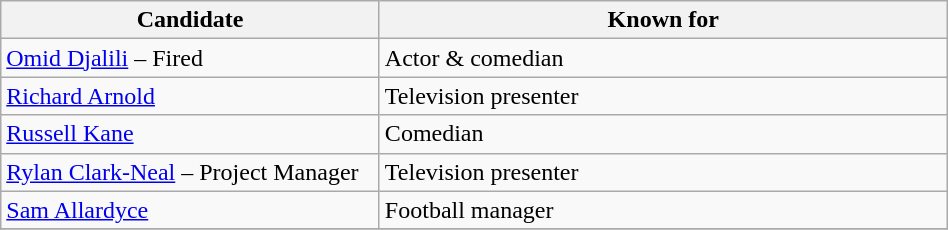<table class="wikitable" width="50%">
<tr>
<th width="40%">Candidate</th>
<th>Known for</th>
</tr>
<tr>
<td><a href='#'>Omid Djalili</a> – Fired</td>
<td>Actor & comedian</td>
</tr>
<tr>
<td><a href='#'>Richard Arnold</a></td>
<td>Television presenter</td>
</tr>
<tr>
<td><a href='#'>Russell Kane</a></td>
<td>Comedian</td>
</tr>
<tr>
<td><a href='#'>Rylan Clark-Neal</a> – Project Manager</td>
<td>Television presenter</td>
</tr>
<tr>
<td><a href='#'>Sam Allardyce</a></td>
<td>Football manager</td>
</tr>
<tr>
</tr>
</table>
